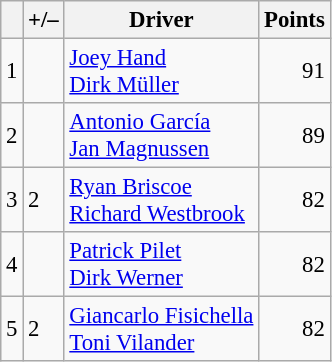<table class="wikitable" style="font-size: 95%;">
<tr>
<th scope="col"></th>
<th scope="col">+/–</th>
<th scope="col">Driver</th>
<th scope="col">Points</th>
</tr>
<tr>
<td align=center>1</td>
<td align="left"></td>
<td> <a href='#'>Joey Hand</a><br> <a href='#'>Dirk Müller</a></td>
<td align=right>91</td>
</tr>
<tr>
<td align=center>2</td>
<td align="left"></td>
<td> <a href='#'>Antonio García</a><br> <a href='#'>Jan Magnussen</a></td>
<td align=right>89</td>
</tr>
<tr>
<td align=center>3</td>
<td align="left"> 2</td>
<td> <a href='#'>Ryan Briscoe</a><br> <a href='#'>Richard Westbrook</a></td>
<td align=right>82</td>
</tr>
<tr>
<td align=center>4</td>
<td align="left"></td>
<td> <a href='#'>Patrick Pilet</a><br> <a href='#'>Dirk Werner</a></td>
<td align=right>82</td>
</tr>
<tr>
<td align=center>5</td>
<td align="left"> 2</td>
<td> <a href='#'>Giancarlo Fisichella</a><br> <a href='#'>Toni Vilander</a></td>
<td align=right>82</td>
</tr>
</table>
